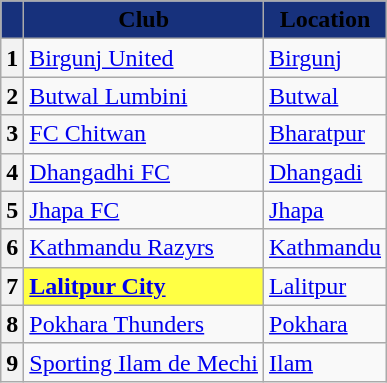<table class="wikitable sortable" style="text-align:left">
<tr>
<th style="background:#17317c;"></th>
<th style="background:#17317c;"><span>Club</span></th>
<th style="background:#17317c;"><span>Location</span></th>
</tr>
<tr>
<th>1</th>
<td><a href='#'>Birgunj United</a></td>
<td><a href='#'>Birgunj</a></td>
</tr>
<tr>
<th>2</th>
<td><a href='#'>Butwal Lumbini</a></td>
<td><a href='#'>Butwal</a></td>
</tr>
<tr>
<th>3</th>
<td><a href='#'>FC Chitwan</a></td>
<td><a href='#'>Bharatpur</a></td>
</tr>
<tr>
<th>4</th>
<td><a href='#'>Dhangadhi FC</a></td>
<td><a href='#'>Dhangadi</a></td>
</tr>
<tr>
<th>5</th>
<td><a href='#'>Jhapa FC</a></td>
<td><a href='#'>Jhapa</a></td>
</tr>
<tr>
<th>6</th>
<td><a href='#'>Kathmandu Razyrs</a></td>
<td><a href='#'>Kathmandu</a></td>
</tr>
<tr>
<th>7</th>
<td bgcolor=#ffff44><strong><a href='#'>Lalitpur City</a></strong></td>
<td><a href='#'>Lalitpur</a></td>
</tr>
<tr>
<th>8</th>
<td><a href='#'>Pokhara Thunders</a></td>
<td><a href='#'>Pokhara</a></td>
</tr>
<tr>
<th>9</th>
<td><a href='#'>Sporting Ilam de Mechi</a></td>
<td><a href='#'>Ilam</a></td>
</tr>
</table>
